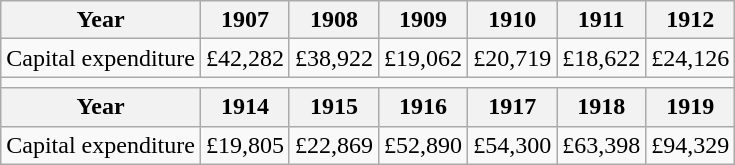<table class="wikitable">
<tr>
<th>Year</th>
<th>1907</th>
<th>1908</th>
<th>1909</th>
<th>1910</th>
<th>1911</th>
<th>1912</th>
</tr>
<tr>
<td>Capital expenditure</td>
<td>£42,282</td>
<td>£38,922</td>
<td>£19,062</td>
<td>£20,719</td>
<td>£18,622</td>
<td>£24,126</td>
</tr>
<tr>
<td colspan="7"></td>
</tr>
<tr>
<th>Year</th>
<th>1914</th>
<th>1915</th>
<th>1916</th>
<th>1917</th>
<th>1918</th>
<th>1919</th>
</tr>
<tr>
<td>Capital expenditure</td>
<td>£19,805</td>
<td>£22,869</td>
<td>£52,890</td>
<td>£54,300</td>
<td>£63,398</td>
<td>£94,329</td>
</tr>
</table>
